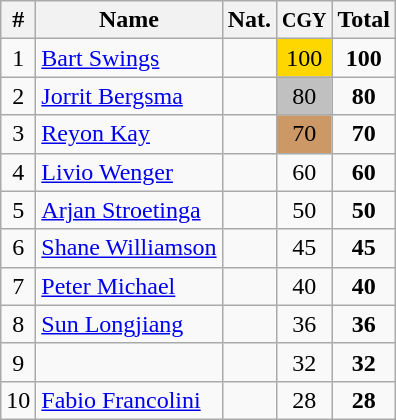<table class="wikitable" style="text-align:center;">
<tr>
<th>#</th>
<th>Name</th>
<th>Nat.</th>
<th><small>CGY</small></th>
<th>Total</th>
</tr>
<tr>
<td>1</td>
<td align=left><a href='#'>Bart Swings</a></td>
<td></td>
<td bgcolor=gold>100</td>
<td><strong>100</strong></td>
</tr>
<tr>
<td>2</td>
<td align=left><a href='#'>Jorrit Bergsma</a></td>
<td></td>
<td bgcolor=silver>80</td>
<td><strong>80</strong></td>
</tr>
<tr>
<td>3</td>
<td align=left><a href='#'>Reyon Kay</a></td>
<td></td>
<td bgcolor=cc9966>70</td>
<td><strong>70</strong></td>
</tr>
<tr>
<td>4</td>
<td align=left><a href='#'>Livio Wenger</a></td>
<td></td>
<td>60</td>
<td><strong>60</strong></td>
</tr>
<tr>
<td>5</td>
<td align=left><a href='#'>Arjan Stroetinga</a></td>
<td></td>
<td>50</td>
<td><strong>50</strong></td>
</tr>
<tr>
<td>6</td>
<td align=left><a href='#'>Shane Williamson</a></td>
<td></td>
<td>45</td>
<td><strong>45</strong></td>
</tr>
<tr>
<td>7</td>
<td align=left><a href='#'>Peter Michael</a></td>
<td></td>
<td>40</td>
<td><strong>40</strong></td>
</tr>
<tr>
<td>8</td>
<td align=left><a href='#'>Sun Longjiang</a></td>
<td></td>
<td>36</td>
<td><strong>36</strong></td>
</tr>
<tr>
<td>9</td>
<td align=left></td>
<td></td>
<td>32</td>
<td><strong>32</strong></td>
</tr>
<tr>
<td>10</td>
<td align=left><a href='#'>Fabio Francolini</a></td>
<td></td>
<td>28</td>
<td><strong>28</strong></td>
</tr>
</table>
